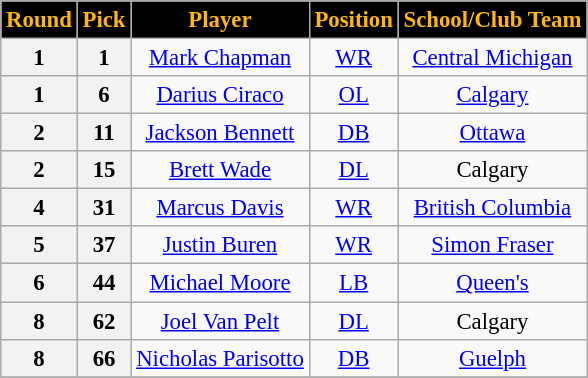<table class="wikitable" style="font-size: 95%;">
<tr>
<th style="background:black;color:#FFB60F;">Round</th>
<th style="background:black;color:#FFB60F;">Pick</th>
<th style="background:black;color:#FFB60F;">Player</th>
<th style="background:black;color:#FFB60F;">Position</th>
<th style="background:black;color:#FFB60F;">School/Club Team</th>
</tr>
<tr align="center">
<th align="center">1</th>
<th>1</th>
<td><a href='#'>Mark Chapman</a></td>
<td><a href='#'>WR</a></td>
<td><a href='#'>Central Michigan</a></td>
</tr>
<tr align="center">
<th align="center">1</th>
<th>6</th>
<td><a href='#'>Darius Ciraco</a></td>
<td><a href='#'>OL</a></td>
<td><a href='#'>Calgary</a></td>
</tr>
<tr align="center">
<th align="center">2</th>
<th>11</th>
<td><a href='#'>Jackson Bennett</a></td>
<td><a href='#'>DB</a></td>
<td><a href='#'>Ottawa</a></td>
</tr>
<tr align="center">
<th align="center">2</th>
<th>15</th>
<td><a href='#'>Brett Wade</a></td>
<td><a href='#'>DL</a></td>
<td>Calgary</td>
</tr>
<tr align="center">
<th align="center">4</th>
<th>31</th>
<td><a href='#'>Marcus Davis</a></td>
<td><a href='#'>WR</a></td>
<td><a href='#'>British Columbia</a></td>
</tr>
<tr align="center">
<th align="center">5</th>
<th>37</th>
<td><a href='#'>Justin Buren</a></td>
<td><a href='#'>WR</a></td>
<td><a href='#'>Simon Fraser</a></td>
</tr>
<tr align="center">
<th align="center">6</th>
<th>44</th>
<td><a href='#'>Michael Moore</a></td>
<td><a href='#'>LB</a></td>
<td><a href='#'>Queen's</a></td>
</tr>
<tr align="center">
<th align="center">8</th>
<th>62</th>
<td><a href='#'>Joel Van Pelt</a></td>
<td><a href='#'>DL</a></td>
<td>Calgary</td>
</tr>
<tr align="center">
<th align="center">8</th>
<th>66</th>
<td><a href='#'>Nicholas Parisotto</a></td>
<td><a href='#'>DB</a></td>
<td><a href='#'>Guelph</a></td>
</tr>
<tr>
</tr>
</table>
